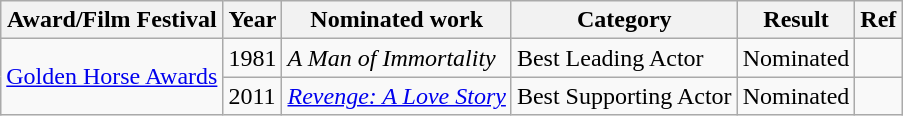<table class="wikitable">
<tr>
<th>Award/F<strong>ilm Festival</strong></th>
<th>Year</th>
<th>Nominated work</th>
<th>Category</th>
<th>Result</th>
<th>Ref</th>
</tr>
<tr>
<td rowspan="2"><a href='#'>Golden Horse Awards</a></td>
<td>1981</td>
<td><em>A Man of Immortality</em></td>
<td>Best Leading Actor</td>
<td>Nominated</td>
<td></td>
</tr>
<tr>
<td>2011</td>
<td><em><a href='#'>Revenge: A Love Story</a></em></td>
<td>Best Supporting Actor</td>
<td>Nominated</td>
<td></td>
</tr>
</table>
